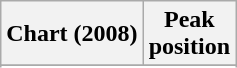<table class="wikitable sortable plainrowheaders" style="text-align:center">
<tr>
<th scope="col">Chart (2008)</th>
<th scope="col">Peak<br>position</th>
</tr>
<tr>
</tr>
<tr>
</tr>
<tr>
</tr>
<tr>
</tr>
</table>
